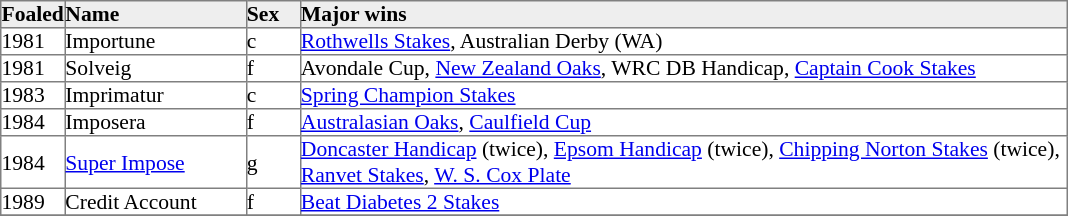<table border="1" cellpadding="0" style="border-collapse: collapse; font-size:90%">
<tr bgcolor="#eeeeee">
<td width="35px"><strong>Foaled</strong></td>
<td width="120px"><strong>Name</strong></td>
<td width="35px"><strong>Sex</strong></td>
<td width="510px"><strong>Major wins</strong></td>
</tr>
<tr>
<td>1981</td>
<td>Importune</td>
<td>c</td>
<td><a href='#'>Rothwells Stakes</a>, Australian Derby (WA)</td>
</tr>
<tr>
<td>1981</td>
<td>Solveig</td>
<td>f</td>
<td>Avondale Cup, <a href='#'>New Zealand Oaks</a>, WRC DB Handicap, <a href='#'>Captain Cook Stakes</a></td>
</tr>
<tr>
<td>1983</td>
<td>Imprimatur</td>
<td>c</td>
<td><a href='#'>Spring Champion Stakes</a></td>
</tr>
<tr>
<td>1984</td>
<td>Imposera</td>
<td>f</td>
<td><a href='#'>Australasian Oaks</a>, <a href='#'>Caulfield Cup</a></td>
</tr>
<tr>
<td>1984</td>
<td><a href='#'>Super Impose</a></td>
<td>g</td>
<td><a href='#'>Doncaster Handicap</a> (twice), <a href='#'>Epsom Handicap</a> (twice), <a href='#'>Chipping Norton Stakes</a> (twice), <a href='#'>Ranvet Stakes</a>, <a href='#'>W. S. Cox Plate</a></td>
</tr>
<tr>
<td>1989</td>
<td>Credit Account</td>
<td>f</td>
<td><a href='#'>Beat Diabetes 2 Stakes</a></td>
</tr>
<tr>
</tr>
</table>
